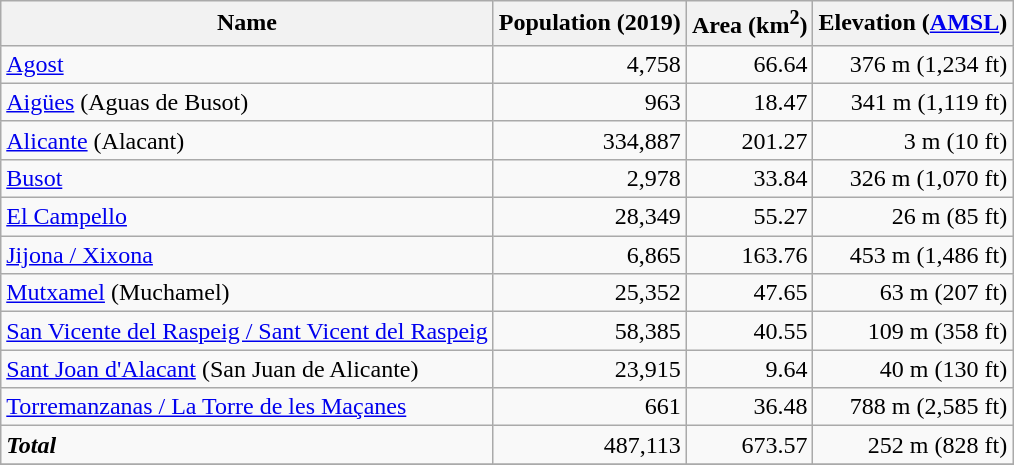<table class="wikitable sortable">
<tr>
<th>Name</th>
<th>Population (2019)</th>
<th>Area (km<sup>2</sup>)</th>
<th>Elevation (<a href='#'>AMSL</a>)</th>
</tr>
<tr>
<td><a href='#'>Agost</a></td>
<td align=right>4,758</td>
<td align=right>66.64</td>
<td align=right>376 m (1,234 ft)</td>
</tr>
<tr>
<td><a href='#'>Aigües</a> (Aguas de Busot)</td>
<td align=right>963</td>
<td align=right>18.47</td>
<td align=right>341 m (1,119 ft)</td>
</tr>
<tr>
<td><a href='#'>Alicante</a> (Alacant)</td>
<td align=right>334,887</td>
<td align=right>201.27</td>
<td align=right>3 m (10 ft)</td>
</tr>
<tr>
<td><a href='#'>Busot</a></td>
<td align=right>2,978</td>
<td align=right>33.84</td>
<td align=right>326 m (1,070 ft)</td>
</tr>
<tr>
<td><a href='#'>El Campello</a></td>
<td align=right>28,349</td>
<td align=right>55.27</td>
<td align=right>26 m (85 ft)</td>
</tr>
<tr>
<td><a href='#'>Jijona / Xixona</a></td>
<td align=right>6,865</td>
<td align=right>163.76</td>
<td align=right>453 m (1,486 ft)</td>
</tr>
<tr>
<td><a href='#'>Mutxamel</a> (Muchamel)</td>
<td align=right>25,352</td>
<td align=right>47.65</td>
<td align=right>63 m (207 ft)</td>
</tr>
<tr>
<td><a href='#'>San Vicente del Raspeig / Sant Vicent del Raspeig</a></td>
<td align=right>58,385</td>
<td align=right>40.55</td>
<td align=right>109 m (358 ft)</td>
</tr>
<tr>
<td><a href='#'>Sant Joan d'Alacant</a> (San Juan de Alicante)</td>
<td align=right>23,915</td>
<td align=right>9.64</td>
<td align=right>40 m (130 ft)</td>
</tr>
<tr>
<td><a href='#'>Torremanzanas / La Torre de les Maçanes</a></td>
<td align=right>661</td>
<td align=right>36.48</td>
<td align=right>788 m (2,585 ft)</td>
</tr>
<tr>
<td><strong><em>Total</em></strong></td>
<td align=right>487,113</td>
<td align=right>673.57</td>
<td align=right>252 m (828 ft)</td>
</tr>
<tr>
</tr>
</table>
